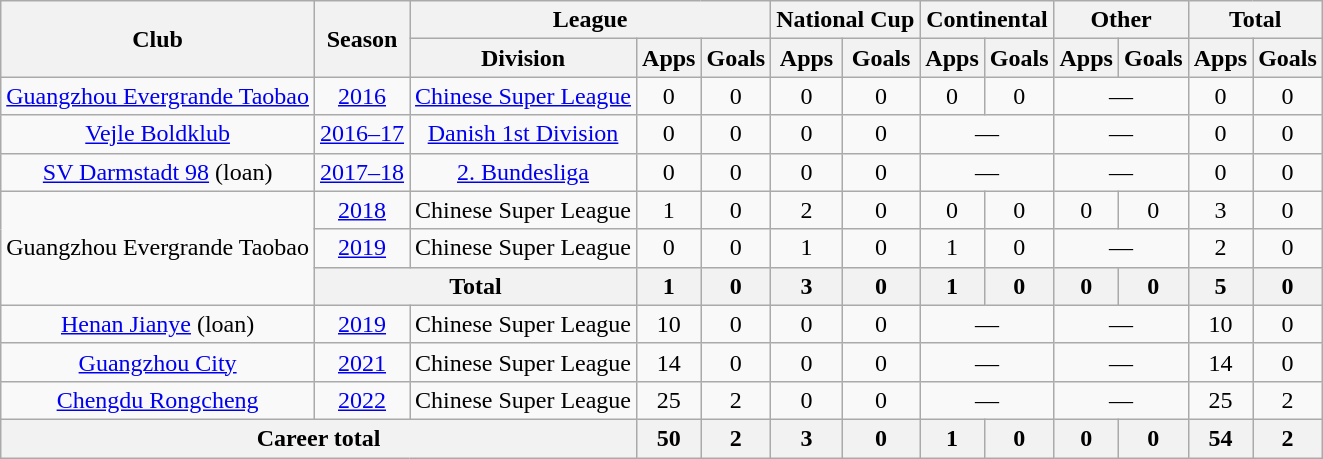<table class="wikitable" style="text-align: center">
<tr>
<th rowspan="2">Club</th>
<th rowspan="2">Season</th>
<th colspan="3">League</th>
<th colspan="2">National Cup</th>
<th colspan="2">Continental</th>
<th colspan="2">Other</th>
<th colspan="2">Total</th>
</tr>
<tr>
<th>Division</th>
<th>Apps</th>
<th>Goals</th>
<th>Apps</th>
<th>Goals</th>
<th>Apps</th>
<th>Goals</th>
<th>Apps</th>
<th>Goals</th>
<th>Apps</th>
<th>Goals</th>
</tr>
<tr>
<td><a href='#'>Guangzhou Evergrande Taobao</a></td>
<td><a href='#'>2016</a></td>
<td><a href='#'>Chinese Super League</a></td>
<td>0</td>
<td>0</td>
<td>0</td>
<td>0</td>
<td>0</td>
<td>0</td>
<td colspan=2>—</td>
<td>0</td>
<td>0</td>
</tr>
<tr>
<td><a href='#'>Vejle Boldklub</a></td>
<td><a href='#'>2016–17</a></td>
<td><a href='#'>Danish 1st Division</a></td>
<td>0</td>
<td>0</td>
<td>0</td>
<td>0</td>
<td colspan=2>—</td>
<td colspan=2>—</td>
<td>0</td>
<td>0</td>
</tr>
<tr>
<td><a href='#'>SV Darmstadt 98</a> (loan)</td>
<td><a href='#'>2017–18</a></td>
<td><a href='#'>2. Bundesliga</a></td>
<td>0</td>
<td>0</td>
<td>0</td>
<td>0</td>
<td colspan=2>—</td>
<td colspan=2>—</td>
<td>0</td>
<td>0</td>
</tr>
<tr>
<td rowspan=3>Guangzhou Evergrande Taobao</td>
<td><a href='#'>2018</a></td>
<td>Chinese Super League</td>
<td>1</td>
<td>0</td>
<td>2</td>
<td>0</td>
<td>0</td>
<td>0</td>
<td>0</td>
<td>0</td>
<td>3</td>
<td>0</td>
</tr>
<tr>
<td><a href='#'>2019</a></td>
<td>Chinese Super League</td>
<td>0</td>
<td>0</td>
<td>1</td>
<td>0</td>
<td>1</td>
<td>0</td>
<td colspan=2>—</td>
<td>2</td>
<td>0</td>
</tr>
<tr>
<th colspan="2"><strong>Total</strong></th>
<th>1</th>
<th>0</th>
<th>3</th>
<th>0</th>
<th>1</th>
<th>0</th>
<th>0</th>
<th>0</th>
<th>5</th>
<th>0</th>
</tr>
<tr>
<td><a href='#'>Henan Jianye</a> (loan)</td>
<td><a href='#'>2019</a></td>
<td>Chinese Super League</td>
<td>10</td>
<td>0</td>
<td>0</td>
<td>0</td>
<td colspan=2>—</td>
<td colspan=2>—</td>
<td>10</td>
<td>0</td>
</tr>
<tr>
<td><a href='#'>Guangzhou City</a></td>
<td><a href='#'>2021</a></td>
<td>Chinese Super League</td>
<td>14</td>
<td>0</td>
<td>0</td>
<td>0</td>
<td colspan=2>—</td>
<td colspan=2>—</td>
<td>14</td>
<td>0</td>
</tr>
<tr>
<td><a href='#'>Chengdu Rongcheng</a></td>
<td><a href='#'>2022</a></td>
<td>Chinese Super League</td>
<td>25</td>
<td>2</td>
<td>0</td>
<td>0</td>
<td colspan=2>—</td>
<td colspan=2>—</td>
<td>25</td>
<td>2</td>
</tr>
<tr>
<th colspan=3>Career total</th>
<th>50</th>
<th>2</th>
<th>3</th>
<th>0</th>
<th>1</th>
<th>0</th>
<th>0</th>
<th>0</th>
<th>54</th>
<th>2</th>
</tr>
</table>
